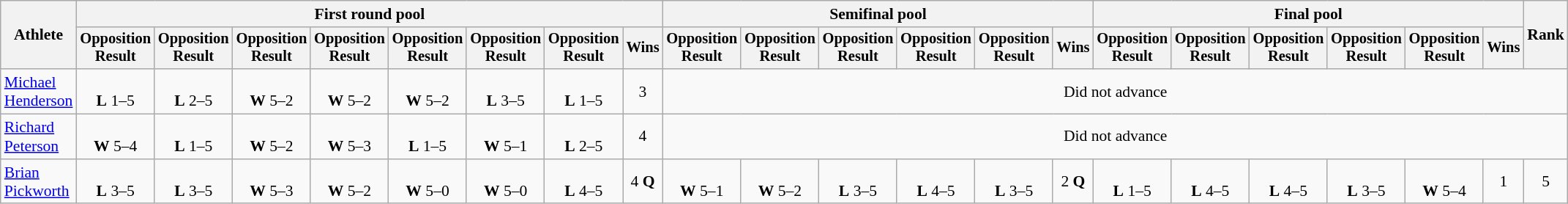<table class=wikitable style="font-size:90%;text-align:center">
<tr>
<th rowspan="2">Athlete</th>
<th colspan=8>First round pool</th>
<th colspan=6>Semifinal pool</th>
<th colspan=6>Final pool</th>
<th rowspan=2>Rank</th>
</tr>
<tr style="font-size:95%">
<th>Opposition<br>Result</th>
<th>Opposition<br>Result</th>
<th>Opposition<br>Result</th>
<th>Opposition<br>Result</th>
<th>Opposition<br>Result</th>
<th>Opposition<br>Result</th>
<th>Opposition<br>Result</th>
<th>Wins</th>
<th>Opposition<br>Result</th>
<th>Opposition<br>Result</th>
<th>Opposition<br>Result</th>
<th>Opposition<br>Result</th>
<th>Opposition<br>Result</th>
<th>Wins</th>
<th>Opposition<br>Result</th>
<th>Opposition<br>Result</th>
<th>Opposition<br>Result</th>
<th>Opposition<br>Result</th>
<th>Opposition<br>Result</th>
<th>Wins</th>
</tr>
<tr>
<td style="text-align:left;"><a href='#'>Michael Henderson</a></td>
<td><br><strong>L</strong> 1–5</td>
<td><br><strong>L</strong> 2–5</td>
<td><br><strong>W</strong> 5–2</td>
<td><br><strong>W</strong> 5–2</td>
<td><br><strong>W</strong> 5–2</td>
<td><br><strong>L</strong> 3–5</td>
<td><br><strong>L</strong> 1–5</td>
<td>3</td>
<td colspan=13>Did not advance</td>
</tr>
<tr>
<td style="text-align:left;"><a href='#'>Richard Peterson</a></td>
<td><br><strong>W</strong> 5–4</td>
<td><br><strong>L</strong> 1–5</td>
<td><br><strong>W</strong> 5–2</td>
<td><br><strong>W</strong> 5–3</td>
<td><br><strong>L</strong> 1–5</td>
<td><br><strong>W</strong> 5–1</td>
<td><br><strong>L</strong> 2–5</td>
<td>4</td>
<td colspan=13>Did not advance</td>
</tr>
<tr>
<td style="text-align:left;"><a href='#'>Brian Pickworth</a></td>
<td><br><strong>L</strong> 3–5</td>
<td><br><strong>L</strong> 3–5</td>
<td><br><strong>W</strong> 5–3</td>
<td><br><strong>W</strong> 5–2</td>
<td><br><strong>W</strong> 5–0</td>
<td><br><strong>W</strong> 5–0</td>
<td><br><strong>L</strong> 4–5</td>
<td>4 <strong>Q</strong></td>
<td><br><strong>W</strong> 5–1</td>
<td><br><strong>W</strong> 5–2</td>
<td><br><strong>L</strong> 3–5</td>
<td><br><strong>L</strong> 4–5</td>
<td><br><strong>L</strong> 3–5</td>
<td>2 <strong>Q</strong></td>
<td><br><strong>L</strong> 1–5</td>
<td><br><strong>L</strong> 4–5</td>
<td><br><strong>L</strong> 4–5</td>
<td><br><strong>L</strong> 3–5</td>
<td><br><strong>W</strong> 5–4</td>
<td>1</td>
<td>5</td>
</tr>
</table>
